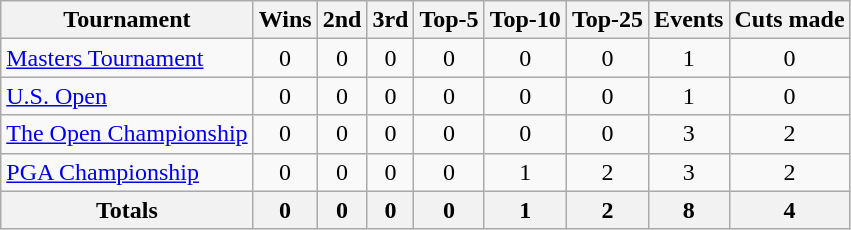<table class=wikitable style=text-align:center>
<tr>
<th>Tournament</th>
<th>Wins</th>
<th>2nd</th>
<th>3rd</th>
<th>Top-5</th>
<th>Top-10</th>
<th>Top-25</th>
<th>Events</th>
<th>Cuts made</th>
</tr>
<tr>
<td align=left><a href='#'>Masters Tournament</a></td>
<td>0</td>
<td>0</td>
<td>0</td>
<td>0</td>
<td>0</td>
<td>0</td>
<td>1</td>
<td>0</td>
</tr>
<tr>
<td align=left><a href='#'>U.S. Open</a></td>
<td>0</td>
<td>0</td>
<td>0</td>
<td>0</td>
<td>0</td>
<td>0</td>
<td>1</td>
<td>0</td>
</tr>
<tr>
<td align=left><a href='#'>The Open Championship</a></td>
<td>0</td>
<td>0</td>
<td>0</td>
<td>0</td>
<td>0</td>
<td>0</td>
<td>3</td>
<td>2</td>
</tr>
<tr>
<td align=left><a href='#'>PGA Championship</a></td>
<td>0</td>
<td>0</td>
<td>0</td>
<td>0</td>
<td>1</td>
<td>2</td>
<td>3</td>
<td>2</td>
</tr>
<tr>
<th>Totals</th>
<th>0</th>
<th>0</th>
<th>0</th>
<th>0</th>
<th>1</th>
<th>2</th>
<th>8</th>
<th>4</th>
</tr>
</table>
